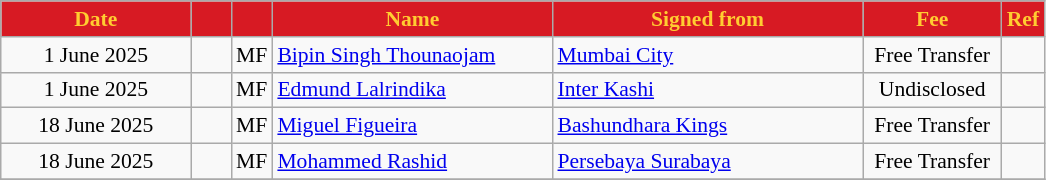<table class="wikitable" style="text-align:center; font-size:90%;">
<tr>
<th style="background:#d71a23; color:#ffcd31; text-align:center; width:120px;">Date</th>
<th style="background:#d71a23; color:#ffcd31; text-align:center; width:20px;"></th>
<th style="background:#d71a23; color:#ffcd31; text-align:center; width:20px;"></th>
<th style="background:#d71a23; color:#ffcd31; text-align:center; width:180px;">Name</th>
<th style="background:#d71a23; color:#ffcd31; text-align:center; width:200px;">Signed from</th>
<th style="background:#d71a23; color:#ffcd31; text-align:center; width:86px;">Fee</th>
<th style="background:#d71a23; color:#ffcd31; text-align:center; width:20px;">Ref</th>
</tr>
<tr>
<td>1 June 2025</td>
<td></td>
<td>MF</td>
<td style="text-align:left"> <a href='#'>Bipin Singh Thounaojam</a></td>
<td style="text-align:left"> <a href='#'>Mumbai City</a></td>
<td>Free Transfer</td>
<td></td>
</tr>
<tr>
<td>1 June 2025</td>
<td></td>
<td>MF</td>
<td style="text-align:left"> <a href='#'>Edmund Lalrindika</a></td>
<td style="text-align:left"> <a href='#'>Inter Kashi</a></td>
<td>Undisclosed </td>
<td></td>
</tr>
<tr>
<td>18 June 2025</td>
<td></td>
<td>MF</td>
<td style="text-align: left;"> <a href='#'>Miguel Figueira</a></td>
<td style="text-align: left;"> <a href='#'>Bashundhara Kings</a></td>
<td>Free Transfer</td>
<td></td>
</tr>
<tr>
<td>18 June 2025</td>
<td></td>
<td>MF</td>
<td style="text-align: left;"> <a href='#'>Mohammed Rashid</a></td>
<td style="text-align: left;"> <a href='#'>Persebaya Surabaya</a></td>
<td>Free Transfer</td>
<td></td>
</tr>
<tr>
</tr>
</table>
